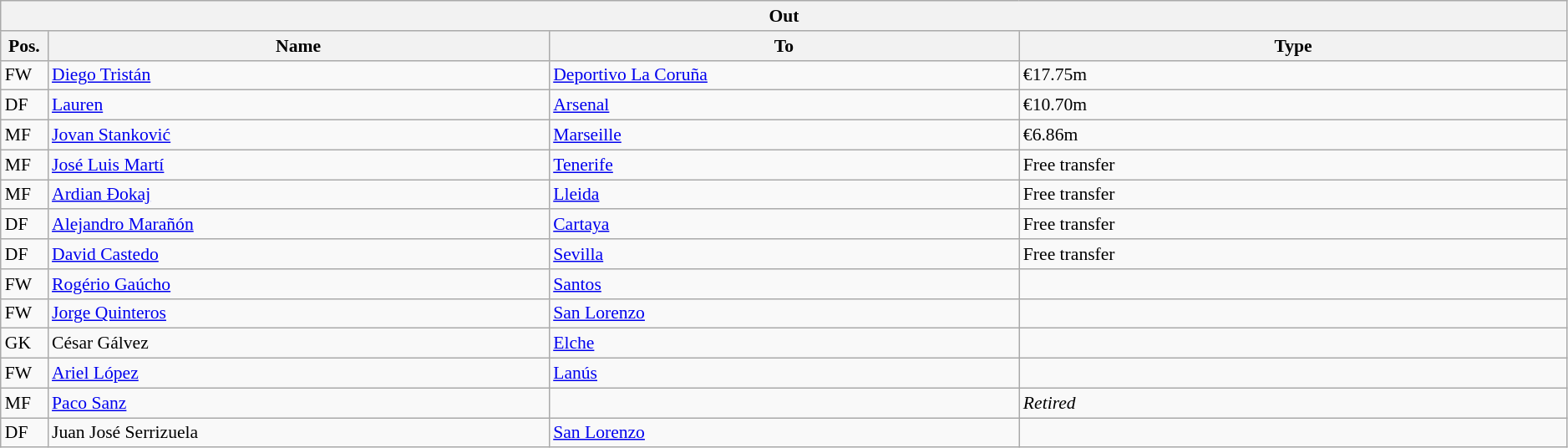<table class="wikitable" style="font-size:90%;width:99%;">
<tr>
<th colspan="4">Out</th>
</tr>
<tr>
<th width=3%>Pos.</th>
<th width=32%>Name</th>
<th width=30%>To</th>
<th width=35%>Type</th>
</tr>
<tr>
<td>FW</td>
<td><a href='#'>Diego Tristán</a></td>
<td><a href='#'>Deportivo La Coruña</a></td>
<td>€17.75m</td>
</tr>
<tr>
<td>DF</td>
<td><a href='#'>Lauren</a></td>
<td><a href='#'>Arsenal</a></td>
<td>€10.70m</td>
</tr>
<tr>
<td>MF</td>
<td><a href='#'>Jovan Stanković</a></td>
<td><a href='#'>Marseille</a></td>
<td>€6.86m</td>
</tr>
<tr>
<td>MF</td>
<td><a href='#'>José Luis Martí</a></td>
<td><a href='#'>Tenerife</a></td>
<td>Free transfer</td>
</tr>
<tr>
<td>MF</td>
<td><a href='#'>Ardian Đokaj</a></td>
<td><a href='#'>Lleida</a></td>
<td>Free transfer</td>
</tr>
<tr>
<td>DF</td>
<td><a href='#'>Alejandro Marañón</a></td>
<td><a href='#'>Cartaya</a></td>
<td>Free transfer</td>
</tr>
<tr>
<td>DF</td>
<td><a href='#'>David Castedo</a></td>
<td><a href='#'>Sevilla</a></td>
<td>Free transfer</td>
</tr>
<tr>
<td>FW</td>
<td><a href='#'>Rogério Gaúcho</a></td>
<td><a href='#'>Santos</a></td>
<td></td>
</tr>
<tr>
<td>FW</td>
<td><a href='#'>Jorge Quinteros</a></td>
<td><a href='#'>San Lorenzo</a></td>
<td></td>
</tr>
<tr>
<td>GK</td>
<td>César Gálvez</td>
<td><a href='#'>Elche</a></td>
<td></td>
</tr>
<tr>
<td>FW</td>
<td><a href='#'>Ariel López</a></td>
<td><a href='#'>Lanús</a></td>
<td></td>
</tr>
<tr>
<td>MF</td>
<td><a href='#'>Paco Sanz</a></td>
<td></td>
<td><em>Retired</em></td>
</tr>
<tr>
<td>DF</td>
<td>Juan José Serrizuela</td>
<td><a href='#'>San Lorenzo</a></td>
<td></td>
</tr>
</table>
